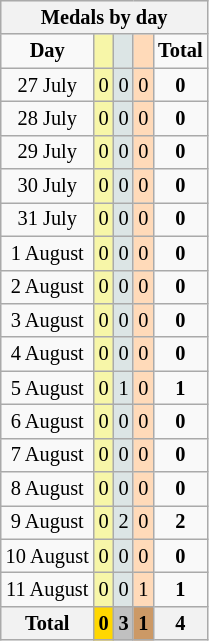<table class="wikitable" style="font-size:85%">
<tr style="background:#efefef;">
<th colspan=7><strong>Medals by day</strong></th>
</tr>
<tr align=center>
<td><strong>Day</strong></td>
<td bgcolor=#f7f6a8></td>
<td bgcolor=#dce5e5></td>
<td bgcolor=#ffdab9></td>
<td><strong>Total</strong></td>
</tr>
<tr align=center>
<td>27 July</td>
<td style="background:#F7F6A8;">0</td>
<td style="background:#DCE5E5;">0</td>
<td style="background:#FFDAB9;">0</td>
<td><strong>0</strong></td>
</tr>
<tr align=center>
<td>28 July</td>
<td style="background:#F7F6A8;">0</td>
<td style="background:#DCE5E5;">0</td>
<td style="background:#FFDAB9;">0</td>
<td><strong>0</strong></td>
</tr>
<tr align=center>
<td>29 July</td>
<td style="background:#F7F6A8;">0</td>
<td style="background:#DCE5E5;">0</td>
<td style="background:#FFDAB9;">0</td>
<td><strong>0</strong></td>
</tr>
<tr align=center>
<td>30 July</td>
<td style="background:#F7F6A8;">0</td>
<td style="background:#DCE5E5;">0</td>
<td style="background:#FFDAB9;">0</td>
<td><strong>0</strong></td>
</tr>
<tr align=center>
<td>31 July</td>
<td style="background:#F7F6A8;">0</td>
<td style="background:#DCE5E5;">0</td>
<td style="background:#FFDAB9;">0</td>
<td><strong>0</strong></td>
</tr>
<tr align=center>
<td>1 August</td>
<td style="background:#F7F6A8;">0</td>
<td style="background:#DCE5E5;">0</td>
<td style="background:#FFDAB9;">0</td>
<td><strong>0</strong></td>
</tr>
<tr align=center>
<td>2 August</td>
<td style="background:#F7F6A8;">0</td>
<td style="background:#DCE5E5;">0</td>
<td style="background:#FFDAB9;">0</td>
<td><strong>0</strong></td>
</tr>
<tr align=center>
<td>3 August</td>
<td style="background:#F7F6A8;">0</td>
<td style="background:#DCE5E5;">0</td>
<td style="background:#FFDAB9;">0</td>
<td><strong>0</strong></td>
</tr>
<tr align=center>
<td>4 August</td>
<td style="background:#F7F6A8;">0</td>
<td style="background:#DCE5E5;">0</td>
<td style="background:#FFDAB9;">0</td>
<td><strong>0</strong></td>
</tr>
<tr align=center>
<td>5 August</td>
<td style="background:#F7F6A8;">0</td>
<td style="background:#DCE5E5;">1</td>
<td style="background:#FFDAB9;">0</td>
<td><strong>1</strong></td>
</tr>
<tr align=center>
<td>6 August</td>
<td style="background:#F7F6A8;">0</td>
<td style="background:#DCE5E5;">0</td>
<td style="background:#FFDAB9;">0</td>
<td><strong>0</strong></td>
</tr>
<tr align=center>
<td>7 August</td>
<td style="background:#F7F6A8;">0</td>
<td style="background:#DCE5E5;">0</td>
<td style="background:#FFDAB9;">0</td>
<td><strong>0</strong></td>
</tr>
<tr align=center>
<td>8 August</td>
<td style="background:#F7F6A8;">0</td>
<td style="background:#DCE5E5;">0</td>
<td style="background:#FFDAB9;">0</td>
<td><strong>0</strong></td>
</tr>
<tr align=center>
<td>9 August</td>
<td style="background:#F7F6A8;">0</td>
<td style="background:#DCE5E5;">2</td>
<td style="background:#FFDAB9;">0</td>
<td><strong>2</strong></td>
</tr>
<tr align=center>
<td>10 August</td>
<td style="background:#F7F6A8;">0</td>
<td style="background:#DCE5E5;">0</td>
<td style="background:#FFDAB9;">0</td>
<td><strong>0</strong></td>
</tr>
<tr align=center>
<td>11 August</td>
<td style="background:#F7F6A8;">0</td>
<td style="background:#DCE5E5;">0</td>
<td style="background:#FFDAB9;">1</td>
<td><strong>1</strong></td>
</tr>
<tr align=center>
<th><strong>Total</strong></th>
<th style="background:gold;"><strong>0</strong></th>
<th style="background:silver;"><strong>3</strong></th>
<th style="background:#c96;"><strong>1</strong></th>
<th><strong>4</strong></th>
</tr>
</table>
